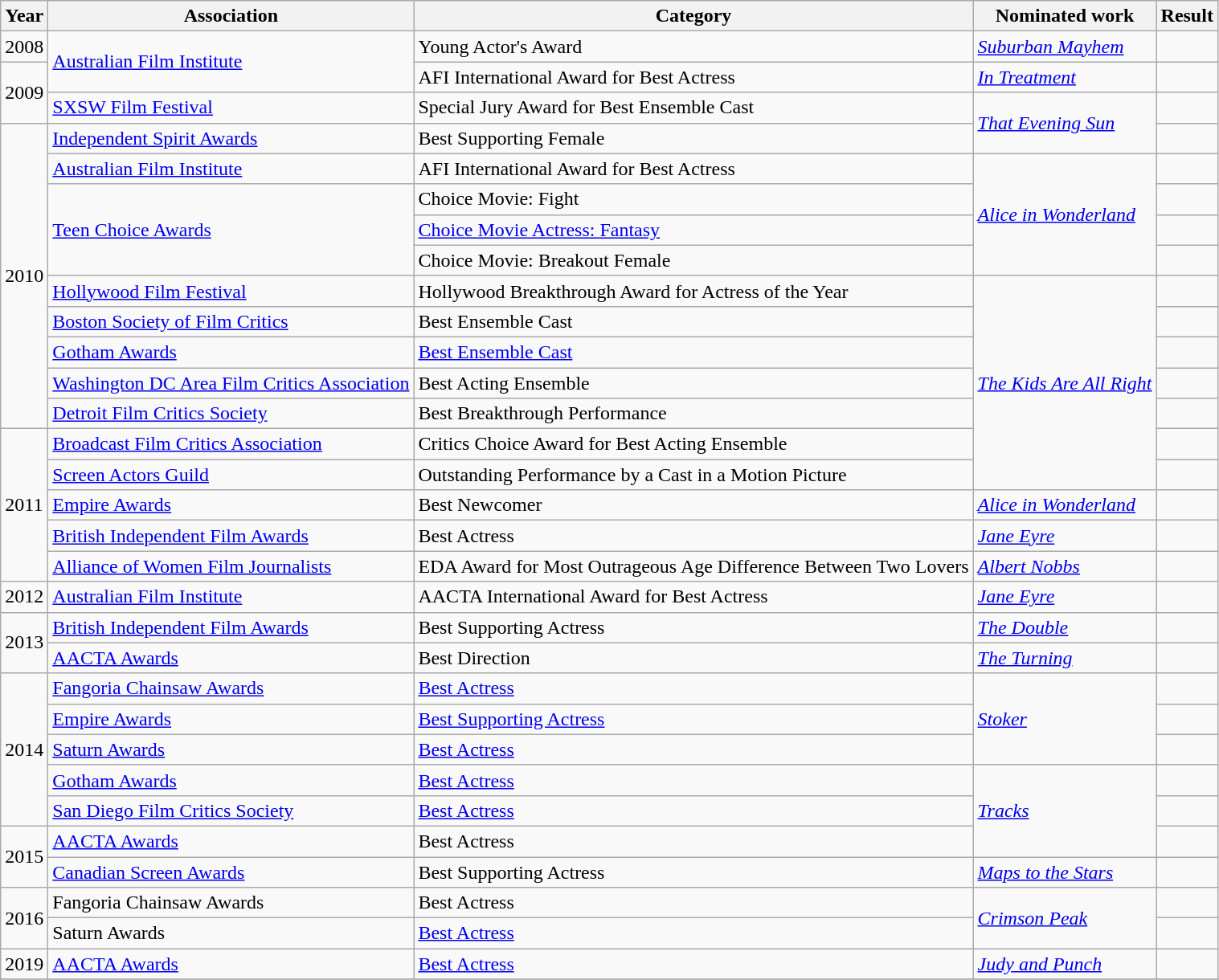<table class="wikitable plainrowheaders">
<tr>
<th scope="col">Year</th>
<th scope="col">Association</th>
<th scope="col">Category</th>
<th scope="col">Nominated work</th>
<th scope="col">Result</th>
</tr>
<tr>
<td>2008</td>
<td rowspan="2"><a href='#'>Australian Film Institute</a></td>
<td>Young Actor's Award</td>
<td><em><a href='#'>Suburban Mayhem</a></em></td>
<td></td>
</tr>
<tr>
<td rowspan="2">2009</td>
<td>AFI International Award for Best Actress</td>
<td><em><a href='#'>In Treatment</a></em></td>
<td></td>
</tr>
<tr>
<td><a href='#'>SXSW Film Festival</a></td>
<td>Special Jury Award for Best Ensemble Cast</td>
<td rowspan="2"><em><a href='#'>That Evening Sun</a></em></td>
<td></td>
</tr>
<tr>
<td rowspan="10">2010</td>
<td><a href='#'>Independent Spirit Awards</a></td>
<td>Best Supporting Female</td>
<td></td>
</tr>
<tr>
<td><a href='#'>Australian Film Institute</a></td>
<td>AFI International Award for Best Actress</td>
<td rowspan="4"><em><a href='#'>Alice in Wonderland</a></em></td>
<td></td>
</tr>
<tr>
<td rowspan="3"><a href='#'>Teen Choice Awards</a></td>
<td>Choice Movie: Fight</td>
<td></td>
</tr>
<tr>
<td><a href='#'>Choice Movie Actress: Fantasy</a></td>
<td></td>
</tr>
<tr>
<td>Choice Movie: Breakout Female</td>
<td></td>
</tr>
<tr>
<td><a href='#'>Hollywood Film Festival</a></td>
<td>Hollywood Breakthrough Award for Actress of the Year</td>
<td rowspan="7"><em><a href='#'>The Kids Are All Right</a></em></td>
<td></td>
</tr>
<tr>
<td><a href='#'>Boston Society of Film Critics</a></td>
<td>Best Ensemble Cast</td>
<td></td>
</tr>
<tr>
<td><a href='#'>Gotham Awards</a></td>
<td><a href='#'>Best Ensemble Cast</a></td>
<td></td>
</tr>
<tr>
<td><a href='#'>Washington DC Area Film Critics Association</a></td>
<td>Best Acting Ensemble</td>
<td></td>
</tr>
<tr>
<td><a href='#'>Detroit Film Critics Society</a></td>
<td>Best Breakthrough Performance</td>
<td></td>
</tr>
<tr>
<td rowspan="5">2011</td>
<td><a href='#'>Broadcast Film Critics Association</a></td>
<td>Critics Choice Award for Best Acting Ensemble</td>
<td></td>
</tr>
<tr>
<td><a href='#'>Screen Actors Guild</a></td>
<td>Outstanding Performance by a Cast in a Motion Picture</td>
<td></td>
</tr>
<tr>
<td><a href='#'>Empire Awards</a></td>
<td>Best Newcomer</td>
<td><em><a href='#'>Alice in Wonderland</a></em></td>
<td></td>
</tr>
<tr>
<td><a href='#'>British Independent Film Awards</a></td>
<td>Best Actress</td>
<td><em><a href='#'>Jane Eyre</a></em></td>
<td></td>
</tr>
<tr>
<td><a href='#'>Alliance of Women Film Journalists</a></td>
<td>EDA Award for Most Outrageous Age Difference Between Two Lovers</td>
<td><em><a href='#'>Albert Nobbs</a></em></td>
<td></td>
</tr>
<tr>
<td>2012</td>
<td><a href='#'>Australian Film Institute</a></td>
<td>AACTA International Award for Best Actress</td>
<td><em><a href='#'>Jane Eyre</a></em></td>
<td></td>
</tr>
<tr>
<td rowspan="2">2013</td>
<td><a href='#'>British Independent Film Awards</a></td>
<td>Best Supporting Actress</td>
<td><em><a href='#'>The Double</a></em></td>
<td></td>
</tr>
<tr>
<td><a href='#'>AACTA Awards</a></td>
<td>Best Direction</td>
<td><em><a href='#'>The Turning</a></em></td>
<td></td>
</tr>
<tr>
<td rowspan="5">2014</td>
<td><a href='#'>Fangoria Chainsaw Awards</a></td>
<td><a href='#'>Best Actress</a></td>
<td rowspan="3"><em><a href='#'>Stoker</a></em></td>
<td></td>
</tr>
<tr>
<td><a href='#'>Empire Awards</a></td>
<td><a href='#'>Best Supporting Actress</a></td>
<td></td>
</tr>
<tr>
<td><a href='#'>Saturn Awards</a></td>
<td><a href='#'>Best Actress</a></td>
<td></td>
</tr>
<tr>
<td><a href='#'>Gotham Awards</a></td>
<td><a href='#'>Best Actress</a></td>
<td rowspan="3"><em><a href='#'>Tracks</a></em></td>
<td></td>
</tr>
<tr>
<td><a href='#'>San Diego Film Critics Society</a></td>
<td><a href='#'>Best Actress</a></td>
<td></td>
</tr>
<tr>
<td rowspan="2">2015</td>
<td><a href='#'>AACTA Awards</a></td>
<td>Best Actress</td>
<td></td>
</tr>
<tr>
<td><a href='#'>Canadian Screen Awards</a></td>
<td>Best Supporting Actress</td>
<td><em><a href='#'>Maps to the Stars</a></em></td>
<td></td>
</tr>
<tr>
<td rowspan="2">2016</td>
<td>Fangoria Chainsaw Awards</td>
<td>Best Actress</td>
<td rowspan="2"><em><a href='#'>Crimson Peak</a></em></td>
<td></td>
</tr>
<tr>
<td>Saturn Awards</td>
<td><a href='#'>Best Actress</a></td>
<td></td>
</tr>
<tr>
<td>2019</td>
<td><a href='#'>AACTA Awards</a></td>
<td><a href='#'>Best Actress</a></td>
<td><em><a href='#'>Judy and Punch</a></em></td>
<td></td>
</tr>
<tr>
</tr>
</table>
